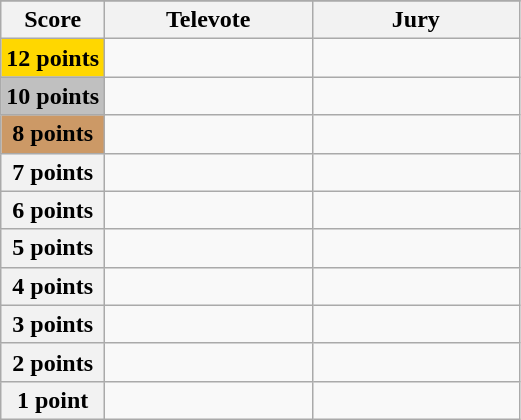<table class="wikitable">
<tr>
</tr>
<tr>
<th scope="col" width="20%">Score</th>
<th scope="col" width="40%">Televote</th>
<th scope="col" width="40%">Jury</th>
</tr>
<tr>
<th scope="row" style="background:gold">12 points</th>
<td></td>
<td></td>
</tr>
<tr>
<th scope="row" style="background:silver">10 points</th>
<td></td>
<td></td>
</tr>
<tr>
<th scope="row" style="background:#CC9966">8 points</th>
<td></td>
<td></td>
</tr>
<tr>
<th scope="row">7 points</th>
<td></td>
<td></td>
</tr>
<tr>
<th scope="row">6 points</th>
<td></td>
<td></td>
</tr>
<tr>
<th scope="row">5 points</th>
<td></td>
<td></td>
</tr>
<tr>
<th scope="row">4 points</th>
<td></td>
<td></td>
</tr>
<tr>
<th scope="row">3 points</th>
<td></td>
<td></td>
</tr>
<tr>
<th scope="row">2 points</th>
<td></td>
<td></td>
</tr>
<tr>
<th scope="row">1 point</th>
<td></td>
<td></td>
</tr>
</table>
